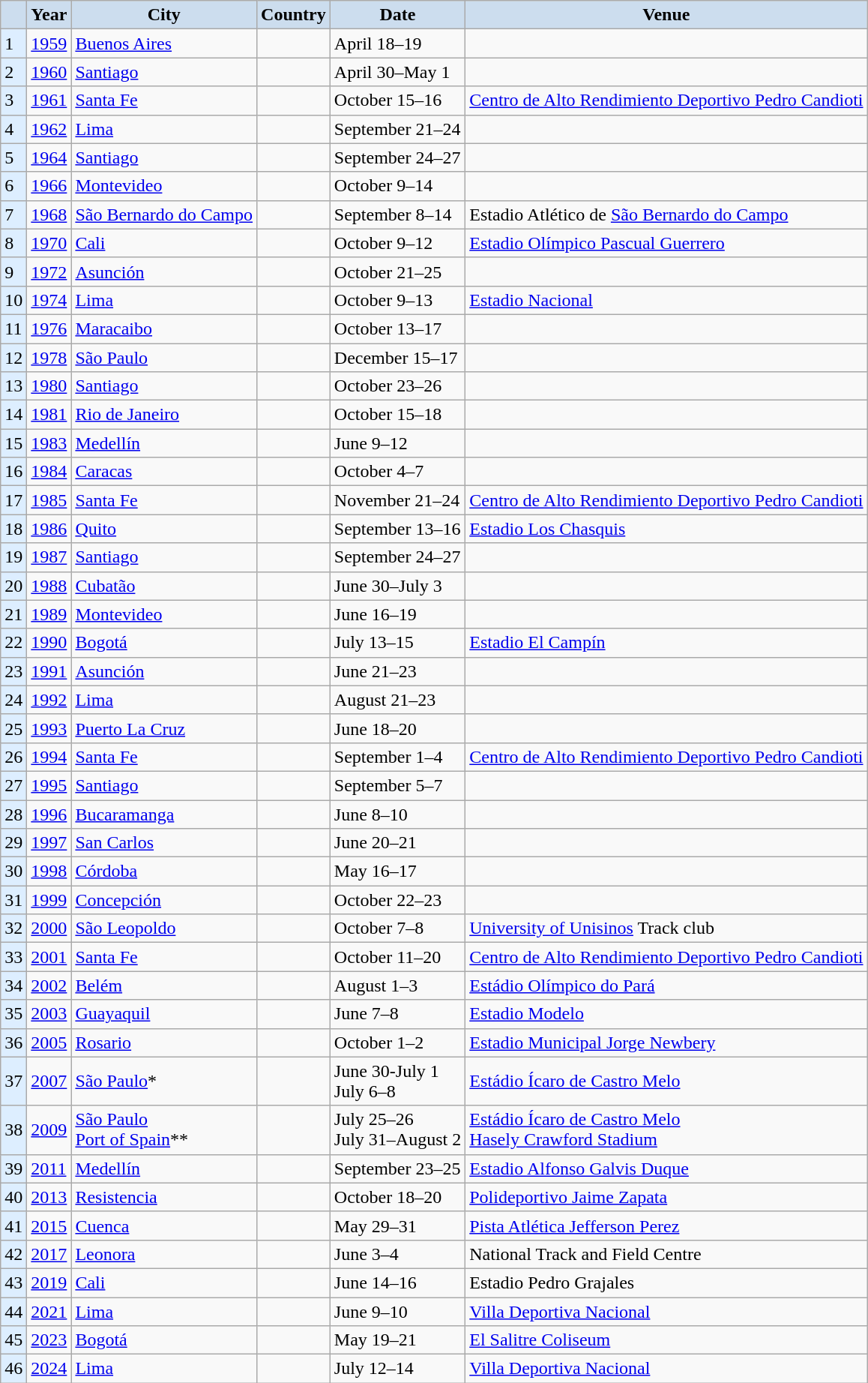<table class="wikitable" align="center">
<tr>
<th style="background-color: #CCDDEE;"></th>
<th style="background-color: #CCDDEE;">Year</th>
<th style="background-color: #CCDDEE;">City</th>
<th style="background-color: #CCDDEE;">Country</th>
<th style="background-color: #CCDDEE;">Date</th>
<th style="background-color: #CCDDEE;">Venue</th>
</tr>
<tr>
<td bgcolor=DDEEFF>1</td>
<td><a href='#'>1959</a></td>
<td><a href='#'>Buenos Aires</a></td>
<td></td>
<td>April 18–19</td>
<td></td>
</tr>
<tr>
<td bgcolor=DDEEFF>2</td>
<td><a href='#'>1960</a></td>
<td><a href='#'>Santiago</a></td>
<td></td>
<td>April 30–May 1</td>
<td></td>
</tr>
<tr>
<td bgcolor=DDEEFF>3</td>
<td><a href='#'>1961</a></td>
<td><a href='#'>Santa Fe</a></td>
<td></td>
<td>October 15–16</td>
<td><a href='#'>Centro de Alto Rendimiento Deportivo Pedro Candioti</a></td>
</tr>
<tr>
<td bgcolor=DDEEFF>4</td>
<td><a href='#'>1962</a></td>
<td><a href='#'>Lima</a></td>
<td></td>
<td>September 21–24</td>
<td></td>
</tr>
<tr>
<td bgcolor=DDEEFF>5</td>
<td><a href='#'>1964</a></td>
<td><a href='#'>Santiago</a></td>
<td></td>
<td>September 24–27</td>
<td></td>
</tr>
<tr>
<td bgcolor=DDEEFF>6</td>
<td><a href='#'>1966</a></td>
<td><a href='#'>Montevideo</a></td>
<td></td>
<td>October 9–14</td>
<td></td>
</tr>
<tr>
<td bgcolor=DDEEFF>7</td>
<td><a href='#'>1968</a></td>
<td><a href='#'>São Bernardo do Campo</a></td>
<td></td>
<td>September 8–14</td>
<td>Estadio Atlético de <a href='#'>São Bernardo do Campo</a></td>
</tr>
<tr>
<td bgcolor=DDEEFF>8</td>
<td><a href='#'>1970</a></td>
<td><a href='#'>Cali</a></td>
<td></td>
<td>October 9–12</td>
<td><a href='#'>Estadio Olímpico Pascual Guerrero</a></td>
</tr>
<tr>
<td bgcolor=DDEEFF>9</td>
<td><a href='#'>1972</a></td>
<td><a href='#'>Asunción</a></td>
<td></td>
<td>October 21–25</td>
<td></td>
</tr>
<tr>
<td bgcolor=DDEEFF>10</td>
<td><a href='#'>1974</a></td>
<td><a href='#'>Lima</a></td>
<td></td>
<td>October 9–13</td>
<td><a href='#'>Estadio Nacional</a></td>
</tr>
<tr>
<td bgcolor=DDEEFF>11</td>
<td><a href='#'>1976</a></td>
<td><a href='#'>Maracaibo</a></td>
<td></td>
<td>October 13–17</td>
<td></td>
</tr>
<tr>
<td bgcolor=DDEEFF>12</td>
<td><a href='#'>1978</a></td>
<td><a href='#'>São Paulo</a></td>
<td></td>
<td>December 15–17</td>
<td></td>
</tr>
<tr>
<td bgcolor=DDEEFF>13</td>
<td><a href='#'>1980</a></td>
<td><a href='#'>Santiago</a></td>
<td></td>
<td>October 23–26</td>
<td></td>
</tr>
<tr>
<td bgcolor=DDEEFF>14</td>
<td><a href='#'>1981</a></td>
<td><a href='#'>Rio de Janeiro</a></td>
<td></td>
<td>October 15–18</td>
<td></td>
</tr>
<tr>
<td bgcolor=DDEEFF>15</td>
<td><a href='#'>1983</a></td>
<td><a href='#'>Medellín</a></td>
<td></td>
<td>June 9–12</td>
<td></td>
</tr>
<tr>
<td bgcolor=DDEEFF>16</td>
<td><a href='#'>1984</a></td>
<td><a href='#'>Caracas</a></td>
<td></td>
<td>October 4–7</td>
<td></td>
</tr>
<tr>
<td bgcolor=DDEEFF>17</td>
<td><a href='#'>1985</a></td>
<td><a href='#'>Santa Fe</a></td>
<td></td>
<td>November 21–24</td>
<td><a href='#'>Centro de Alto Rendimiento Deportivo Pedro Candioti</a></td>
</tr>
<tr>
<td bgcolor=DDEEFF>18</td>
<td><a href='#'>1986</a></td>
<td><a href='#'>Quito</a></td>
<td></td>
<td>September 13–16</td>
<td><a href='#'>Estadio Los Chasquis</a></td>
</tr>
<tr>
<td bgcolor=DDEEFF>19</td>
<td><a href='#'>1987</a></td>
<td><a href='#'>Santiago</a></td>
<td></td>
<td>September 24–27</td>
<td></td>
</tr>
<tr>
<td bgcolor=DDEEFF>20</td>
<td><a href='#'>1988</a></td>
<td><a href='#'>Cubatão</a></td>
<td></td>
<td>June 30–July 3</td>
<td></td>
</tr>
<tr>
<td bgcolor=DDEEFF>21</td>
<td><a href='#'>1989</a></td>
<td><a href='#'>Montevideo</a></td>
<td></td>
<td>June 16–19</td>
<td></td>
</tr>
<tr>
<td bgcolor=DDEEFF>22</td>
<td><a href='#'>1990</a></td>
<td><a href='#'>Bogotá</a></td>
<td></td>
<td>July 13–15</td>
<td><a href='#'>Estadio El Campín</a></td>
</tr>
<tr>
<td bgcolor=DDEEFF>23</td>
<td><a href='#'>1991</a></td>
<td><a href='#'>Asunción</a></td>
<td></td>
<td>June 21–23</td>
<td></td>
</tr>
<tr>
<td bgcolor=DDEEFF>24</td>
<td><a href='#'>1992</a></td>
<td><a href='#'>Lima</a></td>
<td></td>
<td>August 21–23</td>
<td></td>
</tr>
<tr>
<td bgcolor=DDEEFF>25</td>
<td><a href='#'>1993</a></td>
<td><a href='#'>Puerto La Cruz</a></td>
<td></td>
<td>June 18–20</td>
<td></td>
</tr>
<tr>
<td bgcolor=DDEEFF>26</td>
<td><a href='#'>1994</a></td>
<td><a href='#'>Santa Fe</a></td>
<td></td>
<td>September 1–4</td>
<td><a href='#'>Centro de Alto Rendimiento Deportivo Pedro Candioti</a></td>
</tr>
<tr>
<td bgcolor=DDEEFF>27</td>
<td><a href='#'>1995</a></td>
<td><a href='#'>Santiago</a></td>
<td></td>
<td>September 5–7</td>
<td></td>
</tr>
<tr>
<td bgcolor=DDEEFF>28</td>
<td><a href='#'>1996</a></td>
<td><a href='#'>Bucaramanga</a></td>
<td></td>
<td>June 8–10</td>
<td></td>
</tr>
<tr>
<td bgcolor=DDEEFF>29</td>
<td><a href='#'>1997</a></td>
<td><a href='#'>San Carlos</a></td>
<td></td>
<td>June 20–21</td>
<td></td>
</tr>
<tr>
<td bgcolor=DDEEFF>30</td>
<td><a href='#'>1998</a></td>
<td><a href='#'>Córdoba</a></td>
<td></td>
<td>May 16–17</td>
<td></td>
</tr>
<tr>
<td bgcolor=DDEEFF>31</td>
<td><a href='#'>1999</a></td>
<td><a href='#'>Concepción</a></td>
<td></td>
<td>October 22–23</td>
<td></td>
</tr>
<tr>
<td bgcolor=DDEEFF>32</td>
<td><a href='#'>2000</a></td>
<td><a href='#'>São Leopoldo</a></td>
<td></td>
<td>October 7–8</td>
<td><a href='#'>University of Unisinos</a> Track club</td>
</tr>
<tr>
<td bgcolor=DDEEFF>33</td>
<td><a href='#'>2001</a></td>
<td><a href='#'>Santa Fe</a></td>
<td></td>
<td>October 11–20</td>
<td><a href='#'>Centro de Alto Rendimiento Deportivo Pedro Candioti</a></td>
</tr>
<tr>
<td bgcolor=DDEEFF>34</td>
<td><a href='#'>2002</a></td>
<td><a href='#'>Belém</a></td>
<td></td>
<td>August 1–3</td>
<td><a href='#'>Estádio Olímpico do Pará</a></td>
</tr>
<tr>
<td bgcolor=DDEEFF>35</td>
<td><a href='#'>2003</a></td>
<td><a href='#'>Guayaquil</a></td>
<td></td>
<td>June 7–8</td>
<td><a href='#'>Estadio Modelo</a></td>
</tr>
<tr>
<td bgcolor=DDEEFF>36</td>
<td><a href='#'>2005</a></td>
<td><a href='#'>Rosario</a></td>
<td></td>
<td>October 1–2</td>
<td><a href='#'>Estadio Municipal Jorge Newbery</a></td>
</tr>
<tr>
<td bgcolor=DDEEFF>37</td>
<td><a href='#'>2007</a></td>
<td><a href='#'>São Paulo</a>*</td>
<td></td>
<td>June 30-July 1 <br> July 6–8</td>
<td><a href='#'>Estádio Ícaro de Castro Melo</a></td>
</tr>
<tr>
<td bgcolor=DDEEFF>38</td>
<td><a href='#'>2009</a></td>
<td><a href='#'>São Paulo</a> <br> <a href='#'>Port of Spain</a>**</td>
<td> <br> </td>
<td>July 25–26 <br> July 31–August 2</td>
<td><a href='#'>Estádio Ícaro de Castro Melo</a> <br> <a href='#'>Hasely Crawford Stadium</a></td>
</tr>
<tr>
<td bgcolor=DDEEFF>39</td>
<td><a href='#'>2011</a></td>
<td><a href='#'>Medellín</a></td>
<td></td>
<td>September 23–25</td>
<td><a href='#'>Estadio Alfonso Galvis Duque</a></td>
</tr>
<tr>
<td bgcolor=DDEEFF>40</td>
<td><a href='#'>2013</a></td>
<td><a href='#'>Resistencia</a></td>
<td></td>
<td>October 18–20</td>
<td><a href='#'>Polideportivo Jaime Zapata</a></td>
</tr>
<tr>
<td bgcolor=DDEEFF>41</td>
<td><a href='#'>2015</a></td>
<td><a href='#'>Cuenca</a></td>
<td></td>
<td>May 29–31</td>
<td><a href='#'>Pista Atlética Jefferson Perez</a></td>
</tr>
<tr>
<td bgcolor=DDEEFF>42</td>
<td><a href='#'>2017</a></td>
<td><a href='#'>Leonora</a></td>
<td></td>
<td>June 3–4</td>
<td>National Track and Field Centre</td>
</tr>
<tr>
<td bgcolor=DDEEFF>43</td>
<td><a href='#'>2019</a></td>
<td><a href='#'>Cali</a></td>
<td></td>
<td>June 14–16</td>
<td>Estadio Pedro Grajales</td>
</tr>
<tr>
<td bgcolor=DDEEFF>44</td>
<td><a href='#'>2021</a></td>
<td><a href='#'>Lima</a></td>
<td></td>
<td>June 9–10</td>
<td><a href='#'>Villa Deportiva Nacional</a></td>
</tr>
<tr>
<td bgcolor=DDEEFF>45</td>
<td><a href='#'>2023</a></td>
<td><a href='#'>Bogotá</a></td>
<td></td>
<td>May 19–21</td>
<td><a href='#'>El Salitre Coliseum</a></td>
</tr>
<tr>
<td bgcolor=DDEEFF>46</td>
<td><a href='#'>2024</a></td>
<td><a href='#'>Lima</a></td>
<td></td>
<td>July 12–14</td>
<td><a href='#'>Villa Deportiva Nacional</a></td>
</tr>
</table>
